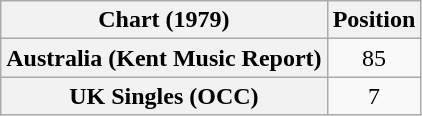<table class="wikitable plainrowheaders" style="text-align:center">
<tr>
<th>Chart (1979)</th>
<th>Position</th>
</tr>
<tr>
<th scope="row">Australia (Kent Music Report)</th>
<td>85</td>
</tr>
<tr>
<th scope="row">UK Singles (OCC)</th>
<td>7</td>
</tr>
</table>
